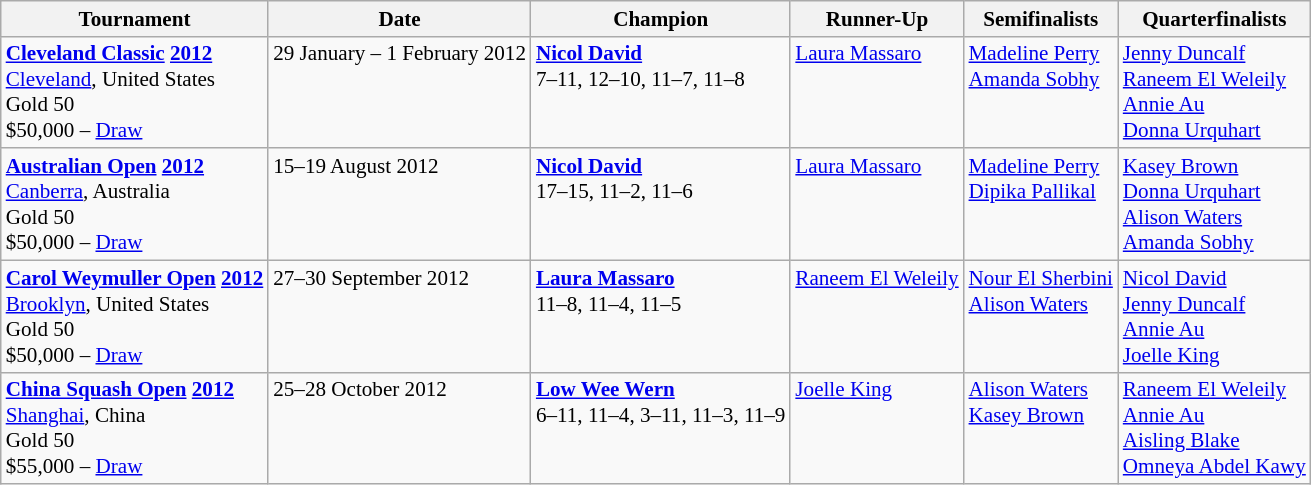<table class="wikitable" style="font-size:88%">
<tr>
<th>Tournament</th>
<th>Date</th>
<th>Champion</th>
<th>Runner-Up</th>
<th>Semifinalists</th>
<th>Quarterfinalists</th>
</tr>
<tr valign=top>
<td><strong><a href='#'>Cleveland Classic</a> <a href='#'>2012</a></strong><br> <a href='#'>Cleveland</a>, United States<br>Gold 50<br>$50,000 – <a href='#'>Draw</a></td>
<td>29 January –  1 February 2012</td>
<td> <strong><a href='#'>Nicol David</a></strong><br>7–11, 12–10, 11–7, 11–8</td>
<td> <a href='#'>Laura Massaro</a></td>
<td> <a href='#'>Madeline Perry</a><br> <a href='#'>Amanda Sobhy</a></td>
<td> <a href='#'>Jenny Duncalf</a><br> <a href='#'>Raneem El Weleily</a><br> <a href='#'>Annie Au</a><br> <a href='#'>Donna Urquhart</a></td>
</tr>
<tr valign=top>
<td><strong><a href='#'>Australian Open</a> <a href='#'>2012</a></strong><br> <a href='#'>Canberra</a>, Australia<br>Gold 50<br>$50,000 – <a href='#'>Draw</a></td>
<td>15–19 August 2012</td>
<td> <strong><a href='#'>Nicol David</a></strong><br>17–15, 11–2, 11–6</td>
<td> <a href='#'>Laura Massaro</a></td>
<td> <a href='#'>Madeline Perry</a><br> <a href='#'>Dipika Pallikal</a></td>
<td> <a href='#'>Kasey Brown</a><br> <a href='#'>Donna Urquhart</a><br> <a href='#'>Alison Waters</a><br> <a href='#'>Amanda Sobhy</a></td>
</tr>
<tr valign=top>
<td><strong><a href='#'>Carol Weymuller Open</a> <a href='#'>2012</a></strong><br> <a href='#'>Brooklyn</a>, United States<br>Gold 50<br>$50,000 – <a href='#'>Draw</a></td>
<td>27–30 September 2012</td>
<td> <strong><a href='#'>Laura Massaro</a></strong><br>11–8, 11–4, 11–5</td>
<td> <a href='#'>Raneem El Weleily</a></td>
<td> <a href='#'>Nour El Sherbini</a><br> <a href='#'>Alison Waters</a></td>
<td> <a href='#'>Nicol David</a><br> <a href='#'>Jenny Duncalf</a><br> <a href='#'>Annie Au</a><br> <a href='#'>Joelle King</a></td>
</tr>
<tr valign=top>
<td><strong><a href='#'>China Squash Open</a> <a href='#'>2012</a></strong><br> <a href='#'>Shanghai</a>, China<br>Gold 50<br>$55,000 – <a href='#'>Draw</a></td>
<td>25–28 October 2012</td>
<td> <strong><a href='#'>Low Wee Wern</a></strong><br>6–11, 11–4, 3–11, 11–3, 11–9</td>
<td> <a href='#'>Joelle King</a></td>
<td> <a href='#'>Alison Waters</a><br>  <a href='#'>Kasey Brown</a></td>
<td> <a href='#'>Raneem El Weleily</a><br> <a href='#'>Annie Au</a><br> <a href='#'>Aisling Blake</a><br> <a href='#'>Omneya Abdel Kawy</a></td>
</tr>
</table>
